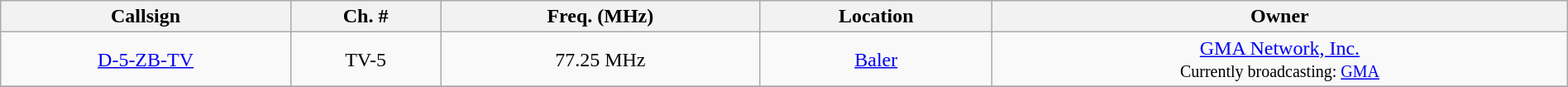<table class="wikitable" style="width:100%; text-align:center;">
<tr>
<th>Callsign</th>
<th>Ch. #</th>
<th>Freq. (MHz)</th>
<th>Location</th>
<th>Owner</th>
</tr>
<tr>
<td><a href='#'>D-5-ZB-TV</a></td>
<td>TV-5</td>
<td>77.25 MHz</td>
<td><a href='#'>Baler</a></td>
<td><a href='#'>GMA Network, Inc.</a><br><small>Currently broadcasting: <a href='#'>GMA</a></small></td>
</tr>
<tr>
</tr>
</table>
